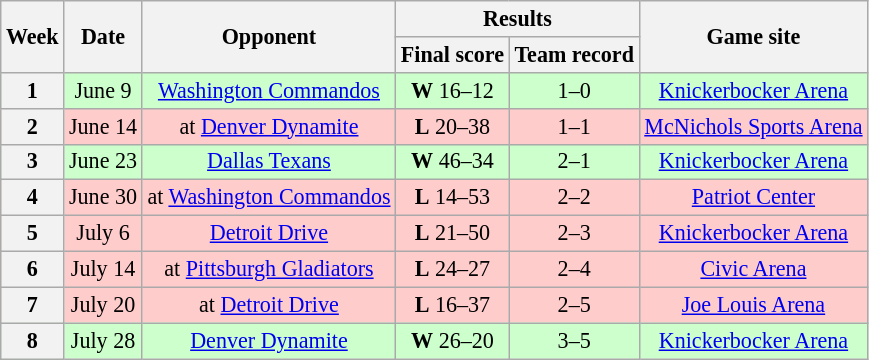<table class="wikitable" style="font-size: 92%;" "align=center">
<tr>
<th rowspan="2">Week</th>
<th rowspan="2">Date</th>
<th rowspan="2">Opponent</th>
<th colspan="2">Results</th>
<th rowspan="2">Game site</th>
</tr>
<tr>
<th>Final score</th>
<th>Team record</th>
</tr>
<tr style="background:#cfc">
<th>1</th>
<td style="text-align:center;">June 9</td>
<td style="text-align:center;"><a href='#'>Washington Commandos</a></td>
<td style="text-align:center;"><strong>W</strong> 16–12</td>
<td style="text-align:center;">1–0</td>
<td style="text-align:center;"><a href='#'>Knickerbocker Arena</a></td>
</tr>
<tr style="background:#fcc">
<th>2</th>
<td style="text-align:center;">June 14</td>
<td style="text-align:center;">at <a href='#'>Denver Dynamite</a></td>
<td style="text-align:center;"><strong>L</strong> 20–38</td>
<td style="text-align:center;">1–1</td>
<td style="text-align:center;"><a href='#'>McNichols Sports Arena</a></td>
</tr>
<tr style="background:#cfc">
<th>3</th>
<td style="text-align:center;">June 23</td>
<td style="text-align:center;"><a href='#'>Dallas Texans</a></td>
<td style="text-align:center;"><strong>W</strong> 46–34</td>
<td style="text-align:center;">2–1</td>
<td style="text-align:center;"><a href='#'>Knickerbocker Arena</a></td>
</tr>
<tr style="background:#fcc">
<th>4</th>
<td style="text-align:center;">June 30</td>
<td style="text-align:center;">at <a href='#'>Washington Commandos</a></td>
<td style="text-align:center;"><strong>L</strong> 14–53</td>
<td style="text-align:center;">2–2</td>
<td style="text-align:center;"><a href='#'>Patriot Center</a></td>
</tr>
<tr style="background:#fcc">
<th>5</th>
<td style="text-align:center;">July 6</td>
<td style="text-align:center;"><a href='#'>Detroit Drive</a></td>
<td style="text-align:center;"><strong>L</strong> 21–50</td>
<td style="text-align:center;">2–3</td>
<td style="text-align:center;"><a href='#'>Knickerbocker Arena</a></td>
</tr>
<tr style="background:#fcc">
<th>6</th>
<td style="text-align:center;">July 14</td>
<td style="text-align:center;">at <a href='#'>Pittsburgh Gladiators</a></td>
<td style="text-align:center;"><strong>L</strong> 24–27</td>
<td style="text-align:center;">2–4</td>
<td style="text-align:center;"><a href='#'>Civic Arena</a></td>
</tr>
<tr style="background:#fcc">
<th>7</th>
<td style="text-align:center;">July 20</td>
<td style="text-align:center;">at <a href='#'>Detroit Drive</a></td>
<td style="text-align:center;"><strong>L</strong> 16–37</td>
<td style="text-align:center;">2–5</td>
<td style="text-align:center;"><a href='#'>Joe Louis Arena</a></td>
</tr>
<tr style="background:#cfc">
<th>8</th>
<td style="text-align:center;">July 28</td>
<td style="text-align:center;"><a href='#'>Denver Dynamite</a></td>
<td style="text-align:center;"><strong>W</strong> 26–20</td>
<td style="text-align:center;">3–5</td>
<td style="text-align:center;"><a href='#'>Knickerbocker Arena</a></td>
</tr>
</table>
